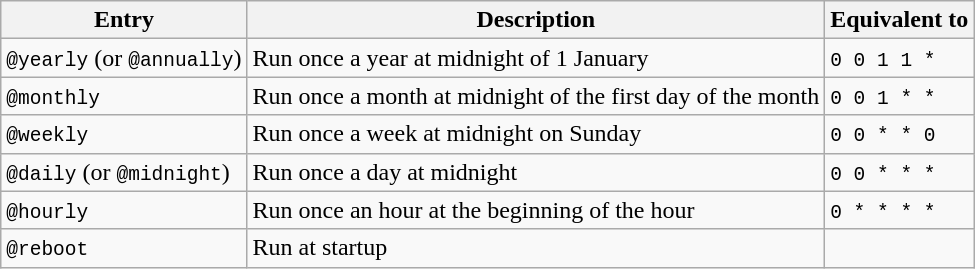<table class="wikitable">
<tr>
<th>Entry</th>
<th>Description</th>
<th>Equivalent to</th>
</tr>
<tr>
<td><code>@yearly</code> (or <code>@annually</code>)</td>
<td>Run once a year at midnight of 1 January</td>
<td><code>0 0 1 1 *</code></td>
</tr>
<tr>
<td><code>@monthly</code></td>
<td>Run once a month at midnight of the first day of the month</td>
<td><code>0 0 1 * *</code></td>
</tr>
<tr>
<td><code>@weekly</code></td>
<td>Run once a week at midnight on Sunday</td>
<td><code>0 0 * * 0</code></td>
</tr>
<tr>
<td><code>@daily</code> (or <code>@midnight</code>)</td>
<td>Run once a day at midnight</td>
<td><code>0 0 * * *</code></td>
</tr>
<tr>
<td><code>@hourly</code></td>
<td>Run once an hour at the beginning of the hour</td>
<td><code>0 * * * *</code></td>
</tr>
<tr>
<td><code>@reboot</code></td>
<td>Run at startup</td>
<td></td>
</tr>
</table>
